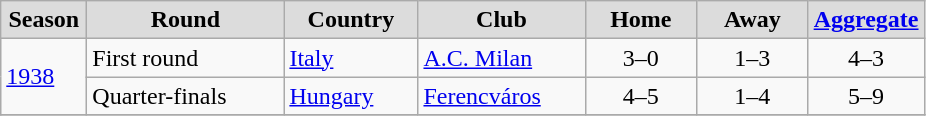<table class="wikitable" style="text-align: center;">
<tr>
<th width="50" style="background:#DCDCDC">Season</th>
<th width="124" style="background:#DCDCDC">Round</th>
<th width="82" style="background:#DCDCDC">Country</th>
<th width="104" style="background:#DCDCDC">Club</th>
<th width="67" style="background:#DCDCDC">Home</th>
<th width="67" style="background:#DCDCDC">Away</th>
<th width="67" style="background:#DCDCDC"><a href='#'>Aggregate</a></th>
</tr>
<tr>
<td rowspan=2 align=left><a href='#'>1938</a></td>
<td align=left>First round</td>
<td align=left> <a href='#'>Italy</a></td>
<td align=left><a href='#'>A.C. Milan</a></td>
<td>3–0</td>
<td>1–3</td>
<td>4–3</td>
</tr>
<tr>
<td align=left>Quarter-finals</td>
<td align=left> <a href='#'>Hungary</a></td>
<td align=left><a href='#'>Ferencváros</a></td>
<td>4–5</td>
<td>1–4</td>
<td>5–9</td>
</tr>
<tr>
</tr>
</table>
